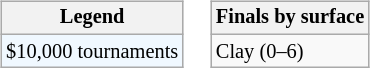<table>
<tr valign=top>
<td><br><table class="wikitable" style=font-size:85%>
<tr>
<th>Legend</th>
</tr>
<tr style="background:#f0f8ff;">
<td>$10,000 tournaments</td>
</tr>
</table>
</td>
<td><br><table class="wikitable" style=font-size:85%>
<tr>
<th>Finals by surface</th>
</tr>
<tr>
<td>Clay (0–6)</td>
</tr>
</table>
</td>
</tr>
</table>
